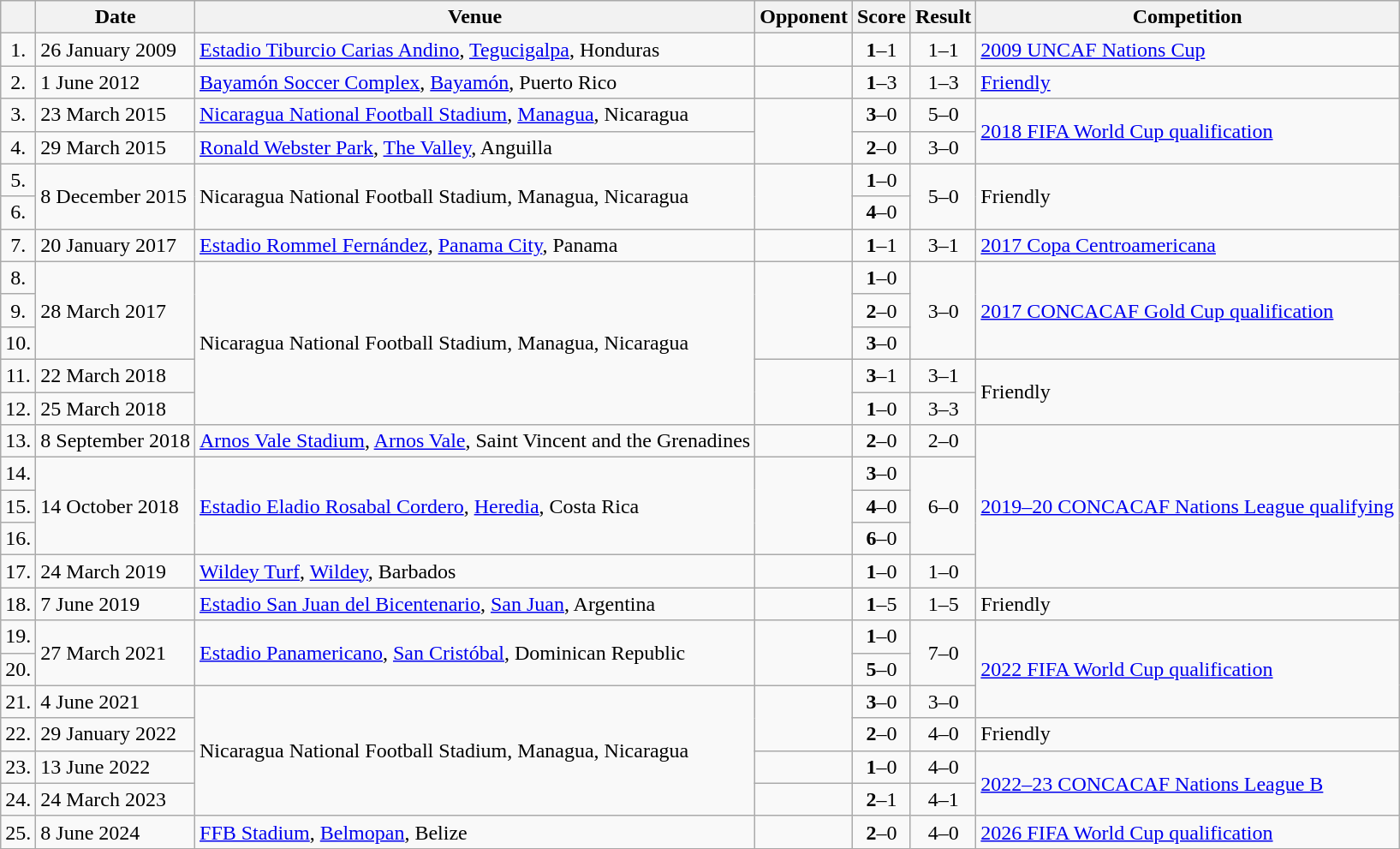<table class="wikitable">
<tr>
<th></th>
<th>Date</th>
<th>Venue</th>
<th>Opponent</th>
<th>Score</th>
<th>Result</th>
<th>Competition</th>
</tr>
<tr>
<td align="center">1.</td>
<td>26 January 2009</td>
<td><a href='#'>Estadio Tiburcio Carias Andino</a>, <a href='#'>Tegucigalpa</a>, Honduras</td>
<td></td>
<td align="center"><strong>1</strong>–1</td>
<td align="center">1–1</td>
<td><a href='#'>2009 UNCAF Nations Cup</a></td>
</tr>
<tr>
<td align="center">2.</td>
<td>1 June 2012</td>
<td><a href='#'>Bayamón Soccer Complex</a>, <a href='#'>Bayamón</a>, Puerto Rico</td>
<td></td>
<td align="center"><strong>1</strong>–3</td>
<td align="center">1–3</td>
<td><a href='#'>Friendly</a></td>
</tr>
<tr>
<td align="center">3.</td>
<td>23 March 2015</td>
<td><a href='#'>Nicaragua National Football Stadium</a>, <a href='#'>Managua</a>, Nicaragua</td>
<td rowspan=2></td>
<td align="center"><strong>3</strong>–0</td>
<td align="center">5–0</td>
<td rowspan=2><a href='#'>2018 FIFA World Cup qualification</a></td>
</tr>
<tr>
<td align="center">4.</td>
<td>29 March 2015</td>
<td><a href='#'>Ronald Webster Park</a>, <a href='#'>The Valley</a>, Anguilla</td>
<td align="center"><strong>2</strong>–0</td>
<td align="center">3–0</td>
</tr>
<tr>
<td align="center">5.</td>
<td rowspan=2>8 December 2015</td>
<td rowspan=2>Nicaragua National Football Stadium, Managua, Nicaragua</td>
<td rowspan=2></td>
<td align="center"><strong>1</strong>–0</td>
<td rowspan=2 align="center">5–0</td>
<td rowspan=2>Friendly</td>
</tr>
<tr>
<td align="center">6.</td>
<td align="center"><strong>4</strong>–0</td>
</tr>
<tr>
<td align="center">7.</td>
<td>20 January 2017</td>
<td><a href='#'>Estadio Rommel Fernández</a>, <a href='#'>Panama City</a>, Panama</td>
<td></td>
<td align="center"><strong>1</strong>–1</td>
<td align="center">3–1</td>
<td><a href='#'>2017 Copa Centroamericana</a></td>
</tr>
<tr>
<td align="center">8.</td>
<td rowspan="3">28 March 2017</td>
<td rowspan="5">Nicaragua National Football Stadium, Managua, Nicaragua</td>
<td rowspan="3"></td>
<td align=center><strong>1</strong>–0</td>
<td rowspan="3" style="text-align:center">3–0</td>
<td rowspan="3"><a href='#'>2017 CONCACAF Gold Cup qualification</a></td>
</tr>
<tr>
<td align="center">9.</td>
<td align=center><strong>2</strong>–0</td>
</tr>
<tr>
<td align="center">10.</td>
<td align=center><strong>3</strong>–0</td>
</tr>
<tr>
<td align="center">11.</td>
<td>22 March 2018</td>
<td rowspan=2></td>
<td align="center"><strong>3</strong>–1</td>
<td align="center">3–1</td>
<td rowspan=2>Friendly</td>
</tr>
<tr>
<td align="center">12.</td>
<td>25 March 2018</td>
<td align="center"><strong>1</strong>–0</td>
<td align="center">3–3</td>
</tr>
<tr>
<td align="center">13.</td>
<td>8 September 2018</td>
<td><a href='#'>Arnos Vale Stadium</a>, <a href='#'>Arnos Vale</a>, Saint Vincent and the Grenadines</td>
<td></td>
<td align=center><strong>2</strong>–0</td>
<td align=center>2–0</td>
<td rowspan=5><a href='#'>2019–20 CONCACAF Nations League qualifying</a></td>
</tr>
<tr>
<td align="center">14.</td>
<td rowspan="3">14 October 2018</td>
<td rowspan="3"><a href='#'>Estadio Eladio Rosabal Cordero</a>, <a href='#'>Heredia</a>, Costa Rica</td>
<td rowspan="3"></td>
<td align=center><strong>3</strong>–0</td>
<td rowspan="3" style="text-align:center">6–0</td>
</tr>
<tr>
<td align="center">15.</td>
<td align=center><strong>4</strong>–0</td>
</tr>
<tr>
<td align="center">16.</td>
<td align=center><strong>6</strong>–0</td>
</tr>
<tr>
<td align="center">17.</td>
<td>24 March 2019</td>
<td><a href='#'>Wildey Turf</a>, <a href='#'>Wildey</a>, Barbados</td>
<td></td>
<td align=center><strong>1</strong>–0</td>
<td align=center>1–0</td>
</tr>
<tr>
<td align="center">18.</td>
<td>7 June 2019</td>
<td><a href='#'>Estadio San Juan del Bicentenario</a>, <a href='#'>San Juan</a>, Argentina</td>
<td></td>
<td align="center"><strong>1</strong>–5</td>
<td align="center">1–5</td>
<td>Friendly</td>
</tr>
<tr>
<td align="center">19.</td>
<td rowspan=2>27 March 2021</td>
<td rowspan=2><a href='#'>Estadio Panamericano</a>, <a href='#'>San Cristóbal</a>, Dominican Republic</td>
<td rowspan=2></td>
<td align="center"><strong>1</strong>–0</td>
<td rowspan=2 align="center">7–0</td>
<td rowspan=3><a href='#'>2022 FIFA World Cup qualification</a></td>
</tr>
<tr>
<td align="center">20.</td>
<td align="center"><strong>5</strong>–0</td>
</tr>
<tr>
<td align="center">21.</td>
<td>4 June 2021</td>
<td rowspan=4>Nicaragua National Football Stadium, Managua, Nicaragua</td>
<td rowspan=2></td>
<td align="center"><strong>3</strong>–0</td>
<td align="center">3–0</td>
</tr>
<tr>
<td align="center">22.</td>
<td>29 January 2022</td>
<td align="center"><strong>2</strong>–0</td>
<td align="center">4–0</td>
<td>Friendly</td>
</tr>
<tr>
<td align="center">23.</td>
<td>13 June 2022</td>
<td></td>
<td align=center><strong>1</strong>–0</td>
<td align=center>4–0</td>
<td rowspan=2><a href='#'>2022–23 CONCACAF Nations League B</a></td>
</tr>
<tr>
<td align="center">24.</td>
<td>24 March 2023</td>
<td></td>
<td align=center><strong>2</strong>–1</td>
<td align=center>4–1</td>
</tr>
<tr>
<td align="center">25.</td>
<td>8 June 2024</td>
<td><a href='#'>FFB Stadium</a>, <a href='#'>Belmopan</a>, Belize</td>
<td></td>
<td align=center><strong>2</strong>–0</td>
<td align=center>4–0</td>
<td><a href='#'>2026 FIFA World Cup qualification</a></td>
</tr>
</table>
